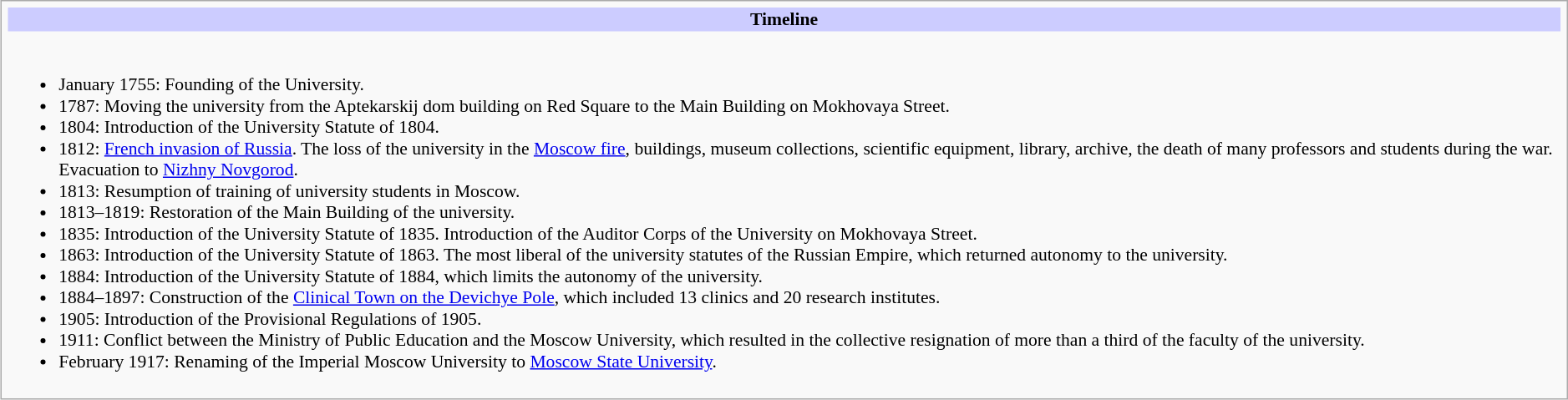<table class="infobox" style="font-size: 90%; width: 99%;">
<tr>
<th style="background:#ccf;">Timeline</th>
</tr>
<tr>
<td><br><ul><li>January 1755: Founding of the University.</li><li>1787: Moving the university from the Aptekarskij dom building on Red Square to the Main Building on Mokhovaya Street.</li><li>1804: Introduction of the University Statute of 1804.</li><li>1812: <a href='#'>French invasion of Russia</a>. The loss of the university in the <a href='#'>Moscow fire</a>, buildings, museum collections, scientific equipment, library, archive, the death of many professors and students during the war. Evacuation to <a href='#'>Nizhny Novgorod</a>.</li><li>1813: Resumption of training of university students in Moscow.</li><li>1813–1819: Restoration of the Main Building of the university.</li><li>1835: Introduction of the University Statute of 1835. Introduction of the Auditor Corps of the University on Mokhovaya Street.</li><li>1863: Introduction of the University Statute of 1863. The most liberal of the university statutes of the Russian Empire, which returned autonomy to the university.</li><li>1884: Introduction of the University Statute of 1884, which limits the autonomy of the university.</li><li>1884–1897: Construction of the <a href='#'>Clinical Town on the Devichye Pole</a>, which included 13 clinics and 20 research institutes.</li><li>1905: Introduction of the Provisional Regulations of 1905.</li><li>1911: Conflict between the Ministry of Public Education and the Moscow University, which resulted in the collective resignation of more than a third of the faculty of the university.</li><li>February 1917: Renaming of the Imperial Moscow University to <a href='#'>Moscow State University</a>.</li></ul></td>
</tr>
</table>
